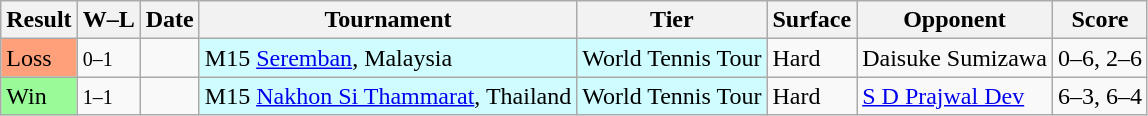<table class="sortable wikitable">
<tr>
<th>Result</th>
<th class="unsortable">W–L</th>
<th>Date</th>
<th>Tournament</th>
<th>Tier</th>
<th>Surface</th>
<th>Opponent</th>
<th class="unsortable">Score</th>
</tr>
<tr>
<td bgcolor=FFA07A>Loss</td>
<td><small>0–1</small></td>
<td></td>
<td style="background:#cffcff;">M15 <a href='#'>Seremban</a>, Malaysia</td>
<td style="background:#cffcff;">World Tennis Tour</td>
<td>Hard</td>
<td> Daisuke Sumizawa</td>
<td>0–6, 2–6</td>
</tr>
<tr>
<td bgcolor=98FB98>Win</td>
<td><small>1–1</small></td>
<td></td>
<td style="background:#cffcff;">M15 <a href='#'>Nakhon Si Thammarat</a>, Thailand</td>
<td style="background:#cffcff;">World Tennis Tour</td>
<td>Hard</td>
<td> <a href='#'>S D Prajwal Dev</a></td>
<td>6–3, 6–4</td>
</tr>
</table>
